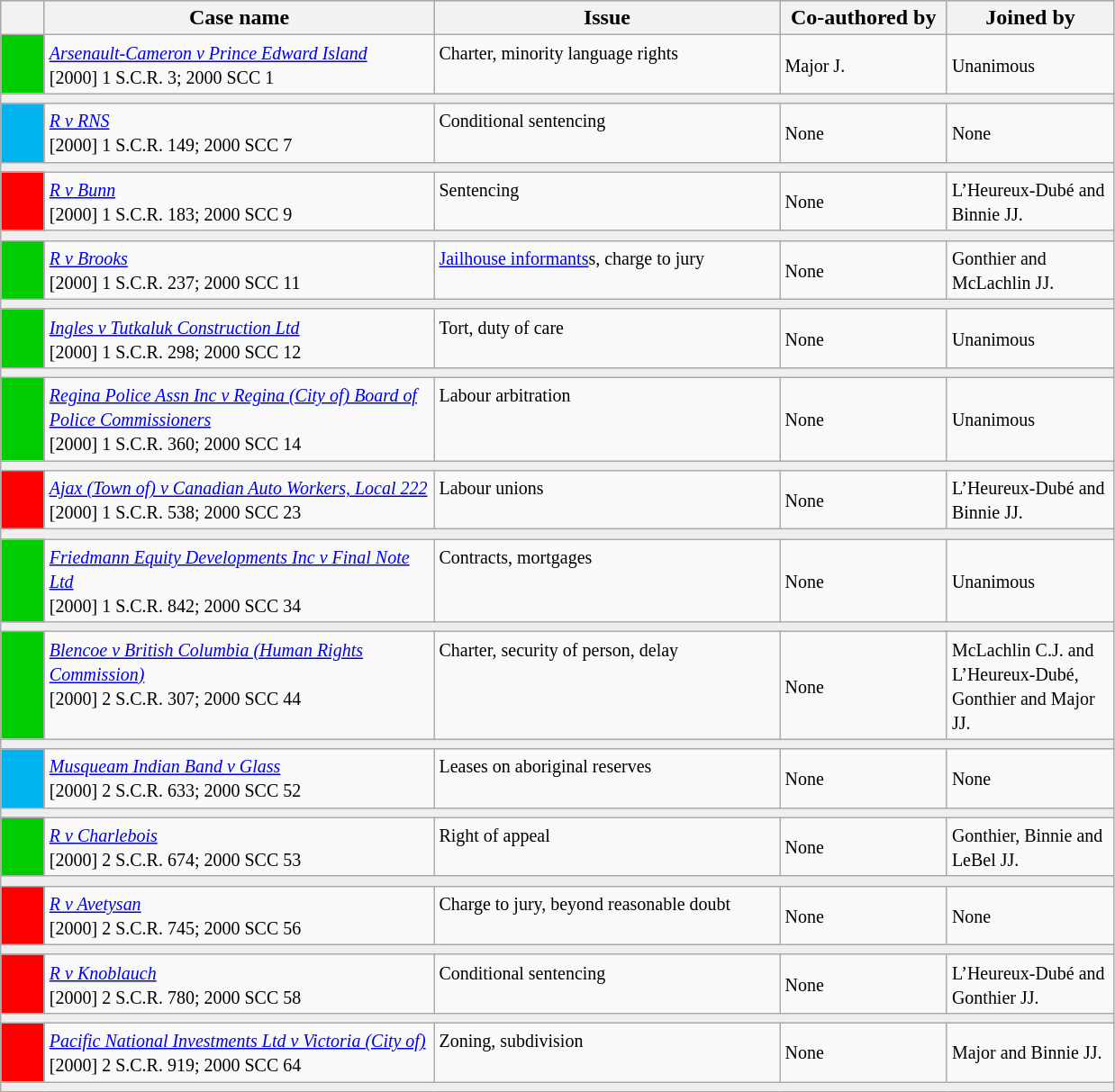<table class="wikitable" width=825>
<tr bgcolor="#CCCCCC">
<th width=25px></th>
<th width=35%>Case name</th>
<th>Issue</th>
<th width=15%>Co-authored by</th>
<th width=15%>Joined by</th>
</tr>
<tr>
<td bgcolor="00cd00"></td>
<td align=left valign=top><small><em><a href='#'>Arsenault-Cameron v Prince Edward Island</a></em><br> [2000] 1 S.C.R. 3; 2000 SCC 1 </small></td>
<td valign=top><small>Charter, minority language rights</small></td>
<td><small>Major J.</small></td>
<td><small> Unanimous</small></td>
</tr>
<tr>
<td bgcolor=#EEEEEE colspan=5 valign=top><small></small></td>
</tr>
<tr>
<td bgcolor="00B2EE"></td>
<td align=left valign=top><small><em><a href='#'>R v RNS</a></em><br> [2000] 1 S.C.R. 149; 2000 SCC 7 </small></td>
<td valign=top><small>Conditional sentencing</small></td>
<td><small> None</small></td>
<td><small> None</small></td>
</tr>
<tr>
<td bgcolor=#EEEEEE colspan=5 valign=top><small></small></td>
</tr>
<tr>
<td bgcolor="red"></td>
<td align=left valign=top><small><em><a href='#'>R v Bunn</a></em><br>[2000] 1 S.C.R. 183; 2000 SCC 9 </small></td>
<td valign=top><small>Sentencing</small></td>
<td><small> None</small></td>
<td><small> L’Heureux-Dubé and Binnie JJ.</small></td>
</tr>
<tr>
<td bgcolor=#EEEEEE colspan=5 valign=top><small></small></td>
</tr>
<tr>
<td bgcolor="00cd00"></td>
<td align=left valign=top><small><em><a href='#'>R v Brooks</a></em><br> [2000] 1 S.C.R. 237; 2000 SCC 11 </small></td>
<td valign=top><small><a href='#'>Jailhouse informants</a>s, charge to jury</small></td>
<td><small> None</small></td>
<td><small> Gonthier and McLachlin JJ.</small></td>
</tr>
<tr>
<td bgcolor=#EEEEEE colspan=5 valign=top><small></small></td>
</tr>
<tr>
<td bgcolor="00cd00"></td>
<td align=left valign=top><small><em><a href='#'>Ingles v Tutkaluk Construction Ltd</a></em><br> [2000] 1 S.C.R. 298; 2000 SCC 12 </small></td>
<td valign=top><small>Tort, duty of care</small></td>
<td><small> None</small></td>
<td><small> Unanimous</small></td>
</tr>
<tr>
<td bgcolor=#EEEEEE colspan=5 valign=top><small></small></td>
</tr>
<tr>
<td bgcolor="00cd00"></td>
<td align=left valign=top><small><em><a href='#'>Regina Police Assn Inc v Regina (City of) Board of Police Commissioners</a></em><br> [2000] 1 S.C.R. 360; 2000 SCC 14 </small></td>
<td valign=top><small>Labour arbitration</small></td>
<td><small> None</small></td>
<td><small> Unanimous</small></td>
</tr>
<tr>
<td bgcolor=#EEEEEE colspan=5 valign=top><small></small></td>
</tr>
<tr>
<td bgcolor="red"></td>
<td align=left valign=top><small><em><a href='#'>Ajax (Town of) v Canadian Auto Workers, Local 222</a></em><br> [2000] 1 S.C.R. 538; 2000 SCC 23 </small></td>
<td valign=top><small>Labour unions</small></td>
<td><small> None</small></td>
<td><small> L’Heureux-Dubé and Binnie JJ.</small></td>
</tr>
<tr>
<td bgcolor=#EEEEEE colspan=5 valign=top><small></small></td>
</tr>
<tr>
<td bgcolor="00cd00"></td>
<td align=left valign=top><small><em><a href='#'>Friedmann Equity Developments Inc v Final Note Ltd</a></em><br> [2000] 1 S.C.R. 842; 2000 SCC 34 </small></td>
<td valign=top><small>Contracts, mortgages</small></td>
<td><small> None</small></td>
<td><small> Unanimous</small></td>
</tr>
<tr>
<td bgcolor=#EEEEEE colspan=5 valign=top><small></small></td>
</tr>
<tr>
<td bgcolor="00cd00"></td>
<td align=left valign=top><small><em><a href='#'>Blencoe v British Columbia (Human Rights Commission)</a></em><br> [2000] 2 S.C.R. 307; 2000 SCC 44 </small></td>
<td valign=top><small>Charter, security of person, delay</small></td>
<td><small> None</small></td>
<td><small> McLachlin C.J. and L’Heureux-Dubé, Gonthier and Major JJ.</small></td>
</tr>
<tr>
<td bgcolor=#EEEEEE colspan=5 valign=top><small></small></td>
</tr>
<tr>
<td bgcolor="00B2EE"></td>
<td align=left valign=top><small><em><a href='#'>Musqueam Indian Band v Glass</a></em><br> [2000] 2 S.C.R. 633; 2000 SCC 52 </small></td>
<td valign=top><small>Leases on aboriginal reserves</small></td>
<td><small> None</small></td>
<td><small> None</small></td>
</tr>
<tr>
<td bgcolor=#EEEEEE colspan=5 valign=top><small></small></td>
</tr>
<tr>
<td bgcolor="00cd00"></td>
<td align=left valign=top><small><em><a href='#'>R v Charlebois</a></em><br> [2000] 2 S.C.R. 674; 2000 SCC 53 </small></td>
<td valign=top><small>Right of appeal</small></td>
<td><small> None</small></td>
<td><small> Gonthier, Binnie and LeBel JJ.</small></td>
</tr>
<tr>
<td bgcolor=#EEEEEE colspan=5 valign=top><small></small></td>
</tr>
<tr>
<td bgcolor="red"></td>
<td align=left valign=top><small><em><a href='#'>R v Avetysan</a></em><br> [2000] 2 S.C.R. 745; 2000 SCC 56  </small></td>
<td valign=top><small>Charge to jury, beyond reasonable doubt</small></td>
<td><small> None</small></td>
<td><small> None</small></td>
</tr>
<tr>
<td bgcolor=#EEEEEE colspan=5 valign=top><small></small></td>
</tr>
<tr>
<td bgcolor="red"></td>
<td align=left valign=top><small><em><a href='#'>R v Knoblauch</a></em><br> [2000] 2 S.C.R. 780; 2000 SCC 58  </small></td>
<td valign=top><small>Conditional sentencing</small></td>
<td><small> None</small></td>
<td><small> L’Heureux-Dubé and Gonthier JJ.</small></td>
</tr>
<tr>
<td bgcolor=#EEEEEE colspan=5 valign=top><small></small></td>
</tr>
<tr>
<td bgcolor="red"></td>
<td align=left valign=top><small><em><a href='#'>Pacific National Investments Ltd v Victoria (City of)</a></em><br> [2000] 2 S.C.R. 919; 2000 SCC 64  </small></td>
<td valign=top><small>Zoning, subdivision</small></td>
<td><small> None</small></td>
<td><small> Major and Binnie JJ.</small></td>
</tr>
<tr>
<td bgcolor=#EEEEEE colspan=5 valign=top><small></small></td>
</tr>
</table>
